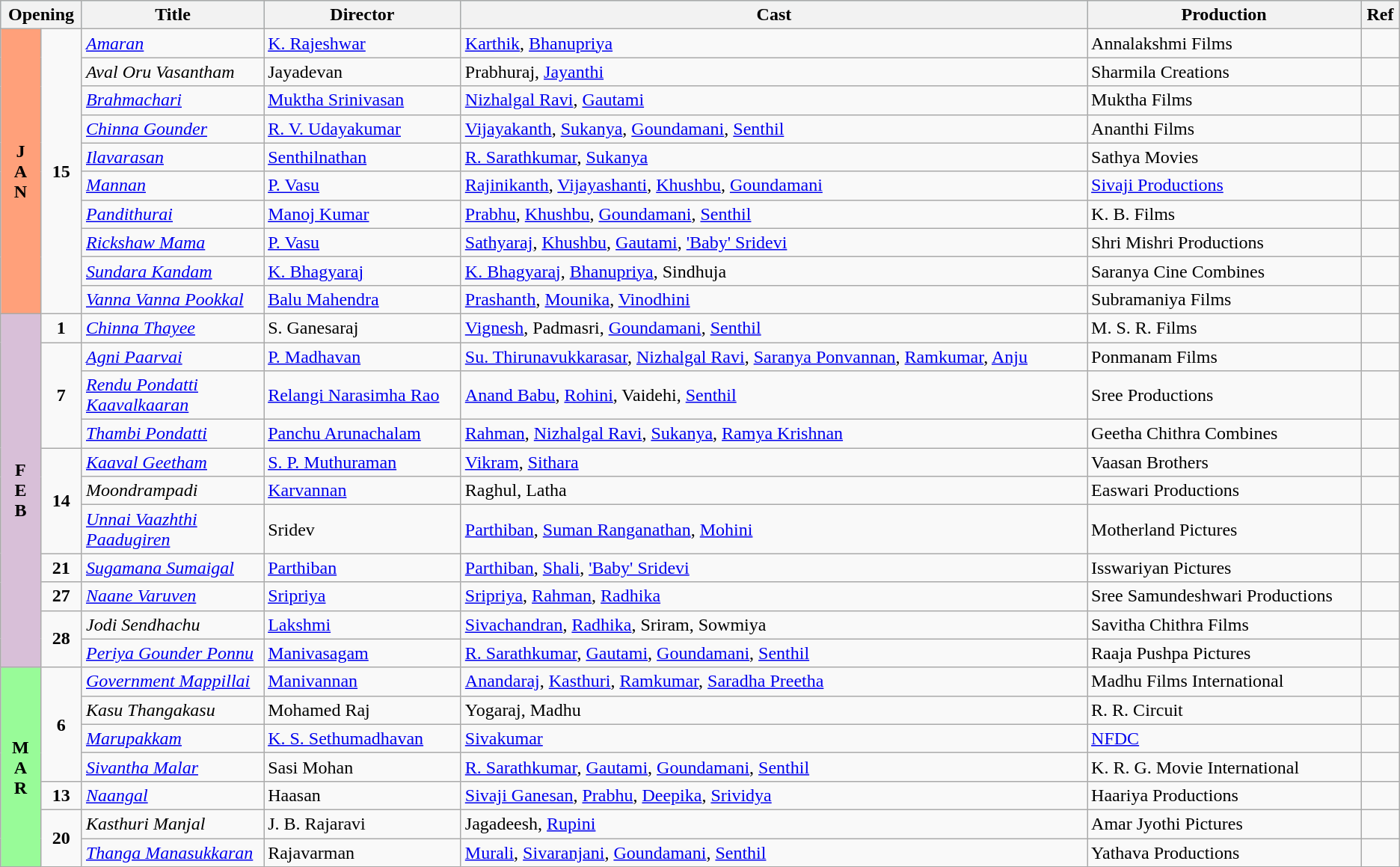<table class="wikitable">
<tr style="background:#b0e0e6; text-align:center;">
<th colspan="2">Opening</th>
<th style="width:13%;">Title</th>
<th>Director</th>
<th>Cast</th>
<th>Production</th>
<th>Ref</th>
</tr>
<tr January!>
<td rowspan="10"   style="text-align:center; background:#ffa07a; textcolor:#000;"><strong>J<br>A<br>N</strong></td>
<td rowspan="10" style="text-align:center;"><strong>15</strong></td>
<td><em><a href='#'>Amaran</a></em></td>
<td><a href='#'>K. Rajeshwar</a></td>
<td><a href='#'>Karthik</a>, <a href='#'>Bhanupriya</a></td>
<td>Annalakshmi Films</td>
<td></td>
</tr>
<tr>
<td><em>Aval Oru Vasantham</em></td>
<td>Jayadevan</td>
<td>Prabhuraj, <a href='#'>Jayanthi</a></td>
<td>Sharmila Creations</td>
<td></td>
</tr>
<tr>
<td><em><a href='#'>Brahmachari</a></em></td>
<td><a href='#'>Muktha Srinivasan</a></td>
<td><a href='#'>Nizhalgal Ravi</a>, <a href='#'>Gautami</a></td>
<td>Muktha Films</td>
<td></td>
</tr>
<tr>
<td><em><a href='#'>Chinna Gounder</a></em></td>
<td><a href='#'>R. V. Udayakumar</a></td>
<td><a href='#'>Vijayakanth</a>, <a href='#'>Sukanya</a>, <a href='#'>Goundamani</a>, <a href='#'>Senthil</a></td>
<td>Ananthi Films</td>
<td></td>
</tr>
<tr>
<td><em><a href='#'>Ilavarasan</a></em></td>
<td><a href='#'>Senthilnathan</a></td>
<td><a href='#'>R. Sarathkumar</a>, <a href='#'>Sukanya</a></td>
<td>Sathya Movies</td>
<td></td>
</tr>
<tr>
<td><em><a href='#'>Mannan</a></em></td>
<td><a href='#'>P. Vasu</a></td>
<td><a href='#'>Rajinikanth</a>, <a href='#'>Vijayashanti</a>, <a href='#'>Khushbu</a>, <a href='#'>Goundamani</a></td>
<td><a href='#'>Sivaji Productions</a></td>
<td></td>
</tr>
<tr>
<td><em><a href='#'>Pandithurai</a></em></td>
<td><a href='#'>Manoj Kumar</a></td>
<td><a href='#'>Prabhu</a>, <a href='#'>Khushbu</a>, <a href='#'>Goundamani</a>, <a href='#'>Senthil</a></td>
<td>K. B. Films</td>
<td></td>
</tr>
<tr>
<td><em><a href='#'>Rickshaw Mama</a></em></td>
<td><a href='#'>P. Vasu</a></td>
<td><a href='#'>Sathyaraj</a>, <a href='#'>Khushbu</a>, <a href='#'>Gautami</a>, <a href='#'>'Baby' Sridevi</a></td>
<td>Shri Mishri Productions</td>
<td></td>
</tr>
<tr>
<td><em><a href='#'>Sundara Kandam</a></em></td>
<td><a href='#'>K. Bhagyaraj</a></td>
<td><a href='#'>K. Bhagyaraj</a>, <a href='#'>Bhanupriya</a>, Sindhuja</td>
<td>Saranya Cine Combines</td>
<td></td>
</tr>
<tr>
<td><em><a href='#'>Vanna Vanna Pookkal</a></em></td>
<td><a href='#'>Balu Mahendra</a></td>
<td><a href='#'>Prashanth</a>, <a href='#'>Mounika</a>, <a href='#'>Vinodhini</a></td>
<td>Subramaniya Films</td>
<td></td>
</tr>
<tr February!>
<td rowspan="11"   style="text-align:center; background:thistle; textcolor:#000;"><strong>F<br>E<br>B</strong></td>
<td style="text-align:center;"><strong>1</strong></td>
<td><em><a href='#'>Chinna Thayee</a></em></td>
<td>S. Ganesaraj</td>
<td><a href='#'>Vignesh</a>, Padmasri, <a href='#'>Goundamani</a>, <a href='#'>Senthil</a></td>
<td>M. S. R. Films</td>
<td></td>
</tr>
<tr>
<td rowspan="3" style="text-align:center;"><strong>7</strong></td>
<td><em><a href='#'>Agni Paarvai</a></em></td>
<td><a href='#'>P. Madhavan</a></td>
<td><a href='#'>Su. Thirunavukkarasar</a>, <a href='#'>Nizhalgal Ravi</a>, <a href='#'>Saranya Ponvannan</a>, <a href='#'>Ramkumar</a>,  <a href='#'>Anju</a></td>
<td>Ponmanam Films</td>
<td></td>
</tr>
<tr>
<td><em><a href='#'>Rendu Pondatti Kaavalkaaran</a></em></td>
<td><a href='#'>Relangi Narasimha Rao</a></td>
<td><a href='#'>Anand Babu</a>, <a href='#'>Rohini</a>, Vaidehi, <a href='#'>Senthil</a></td>
<td>Sree Productions</td>
<td></td>
</tr>
<tr>
<td><em><a href='#'>Thambi Pondatti</a></em></td>
<td><a href='#'>Panchu Arunachalam</a></td>
<td><a href='#'>Rahman</a>, <a href='#'>Nizhalgal Ravi</a>, <a href='#'>Sukanya</a>, <a href='#'>Ramya Krishnan</a></td>
<td>Geetha Chithra Combines</td>
<td></td>
</tr>
<tr>
<td rowspan="3" style="text-align:center;"><strong>14</strong></td>
<td><em><a href='#'>Kaaval Geetham</a></em></td>
<td><a href='#'>S. P. Muthuraman</a></td>
<td><a href='#'>Vikram</a>, <a href='#'>Sithara</a></td>
<td>Vaasan Brothers</td>
<td></td>
</tr>
<tr>
<td><em>Moondrampadi</em></td>
<td><a href='#'>Karvannan</a></td>
<td>Raghul, Latha</td>
<td>Easwari Productions</td>
<td></td>
</tr>
<tr>
<td><em><a href='#'>Unnai Vaazhthi Paadugiren</a></em></td>
<td>Sridev</td>
<td><a href='#'>Parthiban</a>, <a href='#'>Suman Ranganathan</a>, <a href='#'>Mohini</a></td>
<td>Motherland Pictures</td>
<td></td>
</tr>
<tr>
<td style="text-align:center;"><strong>21</strong></td>
<td><em><a href='#'>Sugamana Sumaigal</a></em></td>
<td><a href='#'>Parthiban</a></td>
<td><a href='#'>Parthiban</a>, <a href='#'>Shali</a>, <a href='#'>'Baby' Sridevi</a></td>
<td>Isswariyan Pictures</td>
<td></td>
</tr>
<tr>
<td style="text-align:center;"><strong>27</strong></td>
<td><em><a href='#'>Naane Varuven</a></em></td>
<td><a href='#'>Sripriya</a></td>
<td><a href='#'>Sripriya</a>, <a href='#'>Rahman</a>, <a href='#'>Radhika</a></td>
<td>Sree Samundeshwari Productions</td>
<td></td>
</tr>
<tr>
<td rowspan="2" style="text-align:center;"><strong>28</strong></td>
<td><em>Jodi Sendhachu</em></td>
<td><a href='#'>Lakshmi</a></td>
<td><a href='#'>Sivachandran</a>, <a href='#'>Radhika</a>, Sriram, Sowmiya</td>
<td>Savitha Chithra Films</td>
<td></td>
</tr>
<tr>
<td><em><a href='#'>Periya Gounder Ponnu</a></em></td>
<td><a href='#'>Manivasagam</a></td>
<td><a href='#'>R. Sarathkumar</a>, <a href='#'>Gautami</a>, <a href='#'>Goundamani</a>, <a href='#'>Senthil</a></td>
<td>Raaja Pushpa Pictures</td>
<td></td>
</tr>
<tr>
<td rowspan="7"   style="text-align:center; background:#98fb98; textcolor:#000;"><strong>M<br>A<br>R</strong></td>
<td rowspan="4" style="text-align:center;"><strong>6</strong></td>
<td><em><a href='#'>Government Mappillai</a></em></td>
<td><a href='#'>Manivannan</a></td>
<td><a href='#'>Anandaraj</a>, <a href='#'>Kasthuri</a>, <a href='#'>Ramkumar</a>, <a href='#'>Saradha Preetha</a></td>
<td>Madhu Films International</td>
<td></td>
</tr>
<tr>
<td><em>Kasu Thangakasu</em></td>
<td>Mohamed Raj</td>
<td>Yogaraj, Madhu</td>
<td>R. R. Circuit</td>
<td></td>
</tr>
<tr>
<td><em><a href='#'>Marupakkam</a></em></td>
<td><a href='#'>K. S. Sethumadhavan</a></td>
<td><a href='#'>Sivakumar</a></td>
<td><a href='#'>NFDC</a></td>
<td></td>
</tr>
<tr>
<td><em><a href='#'>Sivantha Malar</a></em></td>
<td>Sasi Mohan</td>
<td><a href='#'>R. Sarathkumar</a>, <a href='#'>Gautami</a>, <a href='#'>Goundamani</a>, <a href='#'>Senthil</a></td>
<td>K. R. G. Movie International</td>
<td></td>
</tr>
<tr>
<td style="text-align:center;"><strong>13</strong></td>
<td><em><a href='#'>Naangal</a></em></td>
<td>Haasan</td>
<td><a href='#'>Sivaji Ganesan</a>, <a href='#'>Prabhu</a>, <a href='#'>Deepika</a>, <a href='#'>Srividya</a></td>
<td>Haariya Productions</td>
<td></td>
</tr>
<tr>
<td rowspan="2" style="text-align:center;"><strong>20</strong></td>
<td><em>Kasthuri Manjal</em></td>
<td>J. B. Rajaravi</td>
<td>Jagadeesh, <a href='#'>Rupini</a></td>
<td>Amar Jyothi Pictures</td>
<td></td>
</tr>
<tr>
<td><em><a href='#'>Thanga Manasukkaran</a></em></td>
<td>Rajavarman</td>
<td><a href='#'>Murali</a>, <a href='#'>Sivaranjani</a>, <a href='#'>Goundamani</a>, <a href='#'>Senthil</a></td>
<td>Yathava Productions</td>
<td></td>
</tr>
</table>
